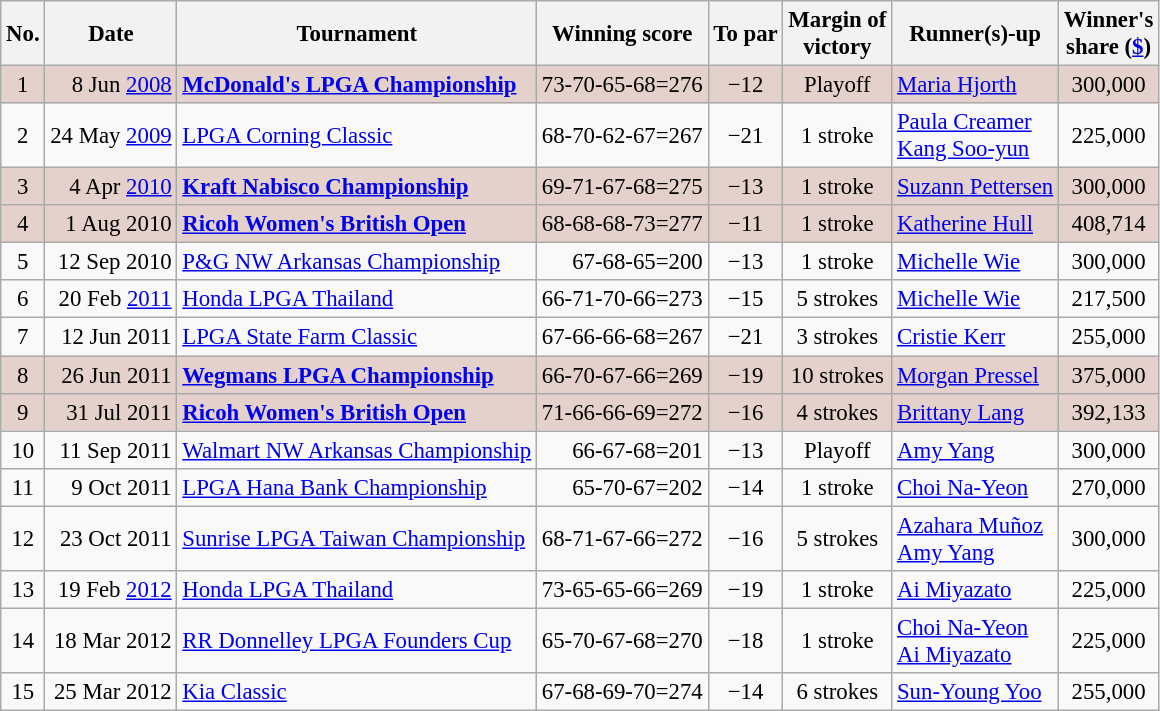<table class="wikitable" style="font-size:95%;">
<tr>
<th>No.</th>
<th>Date</th>
<th>Tournament</th>
<th>Winning score</th>
<th>To par</th>
<th>Margin of<br>victory</th>
<th>Runner(s)-up</th>
<th>Winner's<br>share (<a href='#'>$</a>)</th>
</tr>
<tr style="background:#e5d1cb;">
<td align=center>1</td>
<td align=right>8 Jun <a href='#'>2008</a></td>
<td><strong><a href='#'>McDonald's LPGA Championship</a></strong></td>
<td align=right>73-70-65-68=276</td>
<td align=center>−12</td>
<td align=center>Playoff</td>
<td> <a href='#'>Maria Hjorth</a></td>
<td align=center>300,000</td>
</tr>
<tr>
<td align=center>2</td>
<td align=right>24 May <a href='#'>2009</a></td>
<td><a href='#'>LPGA Corning Classic</a></td>
<td align=right>68-70-62-67=267</td>
<td align=center>−21</td>
<td align=center>1 stroke</td>
<td> <a href='#'>Paula Creamer</a><br> <a href='#'>Kang Soo-yun</a></td>
<td align=center>225,000</td>
</tr>
<tr style="background:#e5d1cb;">
<td align=center>3</td>
<td align=right>4 Apr <a href='#'>2010</a></td>
<td><strong><a href='#'>Kraft Nabisco Championship</a></strong></td>
<td align=right>69-71-67-68=275</td>
<td align=center>−13</td>
<td align=center>1 stroke</td>
<td> <a href='#'>Suzann Pettersen</a></td>
<td align=center>300,000</td>
</tr>
<tr style="background:#e5d1cb;">
<td align=center>4</td>
<td align=right>1 Aug 2010</td>
<td><strong><a href='#'>Ricoh Women's British Open</a></strong></td>
<td align=right>68-68-68-73=277</td>
<td align=center>−11</td>
<td align=center>1 stroke</td>
<td> <a href='#'>Katherine Hull</a></td>
<td align=center>408,714</td>
</tr>
<tr>
<td align=center>5</td>
<td align=right>12 Sep 2010</td>
<td><a href='#'>P&G NW Arkansas Championship</a></td>
<td align=right>67-68-65=200</td>
<td align=center>−13</td>
<td align=center>1 stroke</td>
<td> <a href='#'>Michelle Wie</a></td>
<td align=center>300,000</td>
</tr>
<tr>
<td align=center>6</td>
<td align=right>20 Feb <a href='#'>2011</a></td>
<td><a href='#'>Honda LPGA Thailand</a></td>
<td align=right>66-71-70-66=273</td>
<td align=center>−15</td>
<td align=center>5 strokes</td>
<td> <a href='#'>Michelle Wie</a></td>
<td align=center>217,500</td>
</tr>
<tr>
<td align=center>7</td>
<td align=right>12 Jun 2011</td>
<td><a href='#'>LPGA State Farm Classic</a></td>
<td align=right>67-66-66-68=267</td>
<td align=center>−21</td>
<td align=center>3 strokes</td>
<td> <a href='#'>Cristie Kerr</a></td>
<td align=center>255,000</td>
</tr>
<tr style="background:#e5d1cb;">
<td align=center>8</td>
<td align=right>26 Jun 2011</td>
<td><strong><a href='#'>Wegmans LPGA Championship</a></strong></td>
<td align=right>66-70-67-66=269</td>
<td align=center>−19</td>
<td align=center>10 strokes</td>
<td> <a href='#'>Morgan Pressel</a></td>
<td align=center>375,000</td>
</tr>
<tr style="background:#e5d1cb;">
<td align=center>9</td>
<td align=right>31 Jul 2011</td>
<td><strong><a href='#'>Ricoh Women's British Open</a></strong></td>
<td align=right>71-66-66-69=272</td>
<td align=center>−16</td>
<td align=center>4 strokes</td>
<td> <a href='#'>Brittany Lang</a></td>
<td align=center>392,133</td>
</tr>
<tr>
<td align=center>10</td>
<td align=right>11 Sep 2011</td>
<td><a href='#'>Walmart NW Arkansas Championship</a></td>
<td align=right>66-67-68=201</td>
<td align=center>−13</td>
<td align=center>Playoff</td>
<td> <a href='#'>Amy Yang</a></td>
<td align=center>300,000</td>
</tr>
<tr>
<td align=center>11</td>
<td align=right>9 Oct 2011</td>
<td><a href='#'>LPGA Hana Bank Championship</a></td>
<td align=right>65-70-67=202</td>
<td align=center>−14</td>
<td align=center>1 stroke</td>
<td> <a href='#'>Choi Na-Yeon</a></td>
<td align=center>270,000</td>
</tr>
<tr>
<td align=center>12</td>
<td align=right>23 Oct 2011</td>
<td><a href='#'>Sunrise LPGA Taiwan Championship</a></td>
<td align=right>68-71-67-66=272</td>
<td align=center>−16</td>
<td align=center>5 strokes</td>
<td> <a href='#'>Azahara Muñoz</a><br> <a href='#'>Amy Yang</a></td>
<td align=center>300,000</td>
</tr>
<tr>
<td align=center>13</td>
<td align=right>19 Feb <a href='#'>2012</a></td>
<td><a href='#'>Honda LPGA Thailand</a></td>
<td align=right>73-65-65-66=269</td>
<td align=center>−19</td>
<td align=center>1 stroke</td>
<td> <a href='#'>Ai Miyazato</a></td>
<td align=center>225,000</td>
</tr>
<tr>
<td align=center>14</td>
<td align=right>18 Mar 2012</td>
<td><a href='#'>RR Donnelley LPGA Founders Cup</a></td>
<td align=right>65-70-67-68=270</td>
<td align=center>−18</td>
<td align=center>1 stroke</td>
<td> <a href='#'>Choi Na-Yeon</a><br> <a href='#'>Ai Miyazato</a></td>
<td align=center>225,000</td>
</tr>
<tr>
<td align=center>15</td>
<td align=right>25 Mar 2012</td>
<td><a href='#'>Kia Classic</a></td>
<td align=right>67-68-69-70=274</td>
<td align=center>−14</td>
<td align=center>6 strokes</td>
<td> <a href='#'>Sun-Young Yoo</a></td>
<td align=center>255,000</td>
</tr>
</table>
